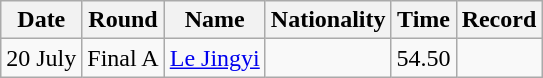<table class="wikitable" style="text-align:center">
<tr>
<th>Date</th>
<th>Round</th>
<th>Name</th>
<th>Nationality</th>
<th>Time</th>
<th>Record</th>
</tr>
<tr>
<td>20 July</td>
<td>Final A</td>
<td align="left"><a href='#'>Le Jingyi</a></td>
<td align="left"></td>
<td>54.50</td>
<td></td>
</tr>
</table>
